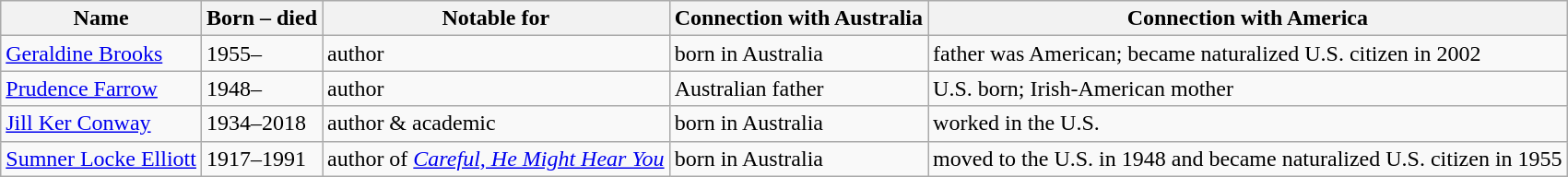<table class="wikitable">
<tr>
<th>Name</th>
<th>Born – died</th>
<th>Notable for</th>
<th>Connection with Australia</th>
<th>Connection with America</th>
</tr>
<tr>
<td><a href='#'>Geraldine Brooks</a></td>
<td>1955–</td>
<td>author</td>
<td>born in Australia</td>
<td>father was American; became naturalized U.S. citizen in 2002</td>
</tr>
<tr>
<td><a href='#'>Prudence Farrow</a></td>
<td>1948–</td>
<td>author</td>
<td>Australian father</td>
<td>U.S. born; Irish-American mother</td>
</tr>
<tr>
<td><a href='#'>Jill Ker Conway</a></td>
<td>1934–2018</td>
<td>author & academic</td>
<td>born in Australia</td>
<td>worked in the U.S.</td>
</tr>
<tr>
<td><a href='#'>Sumner Locke Elliott</a></td>
<td>1917–1991</td>
<td>author of <em><a href='#'>Careful, He Might Hear You</a></em></td>
<td>born in Australia</td>
<td>moved to the U.S. in 1948 and became naturalized U.S. citizen in 1955</td>
</tr>
</table>
